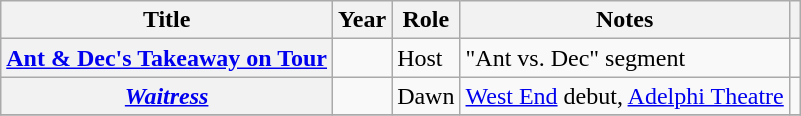<table class="wikitable sortable plainrowheaders">
<tr>
<th scope="col">Title</th>
<th scope="col">Year</th>
<th scope="col">Role</th>
<th scope="col">Notes</th>
<th scope="col" class="unsortable"></th>
</tr>
<tr>
<th scope="row"><a href='#'>Ant & Dec's Takeaway on Tour</a></th>
<td></td>
<td>Host</td>
<td>"Ant vs. Dec" segment</td>
<td></td>
</tr>
<tr>
<th scope="row"><em><a href='#'>Waitress</a></em></th>
<td></td>
<td>Dawn</td>
<td><a href='#'>West End</a> debut, <a href='#'>Adelphi Theatre</a></td>
<td></td>
</tr>
<tr>
</tr>
</table>
